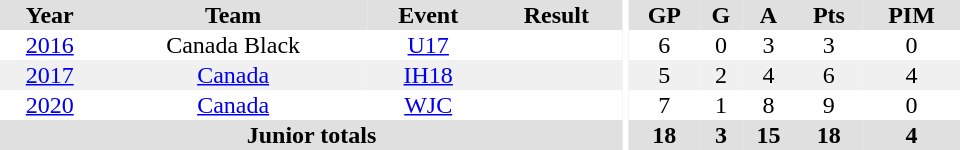<table border="0" cellpadding="1" cellspacing="0" ID="Table3" style="text-align:center; width:40em">
<tr bgcolor="#e0e0e0">
<th>Year</th>
<th>Team</th>
<th>Event</th>
<th>Result</th>
<th rowspan="99" bgcolor="#ffffff"></th>
<th>GP</th>
<th>G</th>
<th>A</th>
<th>Pts</th>
<th>PIM</th>
</tr>
<tr>
<td><a href='#'>2016</a></td>
<td>Canada Black</td>
<td><a href='#'>U17</a></td>
<td></td>
<td>6</td>
<td>0</td>
<td>3</td>
<td>3</td>
<td>0</td>
</tr>
<tr bgcolor="#f0f0f0">
<td><a href='#'>2017</a></td>
<td><a href='#'>Canada</a></td>
<td><a href='#'>IH18</a></td>
<td></td>
<td>5</td>
<td>2</td>
<td>4</td>
<td>6</td>
<td>4</td>
</tr>
<tr>
<td><a href='#'>2020</a></td>
<td><a href='#'>Canada</a></td>
<td><a href='#'>WJC</a></td>
<td></td>
<td>7</td>
<td>1</td>
<td>8</td>
<td>9</td>
<td>0</td>
</tr>
<tr bgcolor="#e0e0e0">
<th colspan="4">Junior totals</th>
<th>18</th>
<th>3</th>
<th>15</th>
<th>18</th>
<th>4</th>
</tr>
</table>
